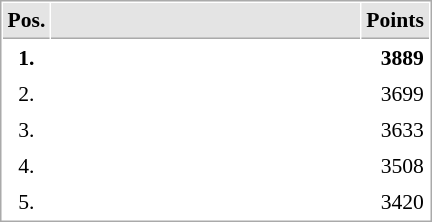<table cellspacing="1" cellpadding="3" style="border:1px solid #AAAAAA;font-size:90%">
<tr bgcolor="#E4E4E4">
<th style="border-bottom:1px solid #AAAAAA" width=10>Pos.</th>
<th style="border-bottom:1px solid #AAAAAA" width=200></th>
<th style="border-bottom:1px solid #AAAAAA" width=20>Points</th>
</tr>
<tr>
<td align="center"><strong>1.</strong></td>
<td><strong></strong></td>
<td align="right"><strong>3889</strong></td>
</tr>
<tr>
<td align="center">2.</td>
<td></td>
<td align="right">3699</td>
</tr>
<tr>
<td align="center">3.</td>
<td></td>
<td align="right">3633</td>
</tr>
<tr>
<td align="center">4.</td>
<td></td>
<td align="right">3508</td>
</tr>
<tr>
<td align="center">5.</td>
<td></td>
<td align="right">3420</td>
</tr>
</table>
